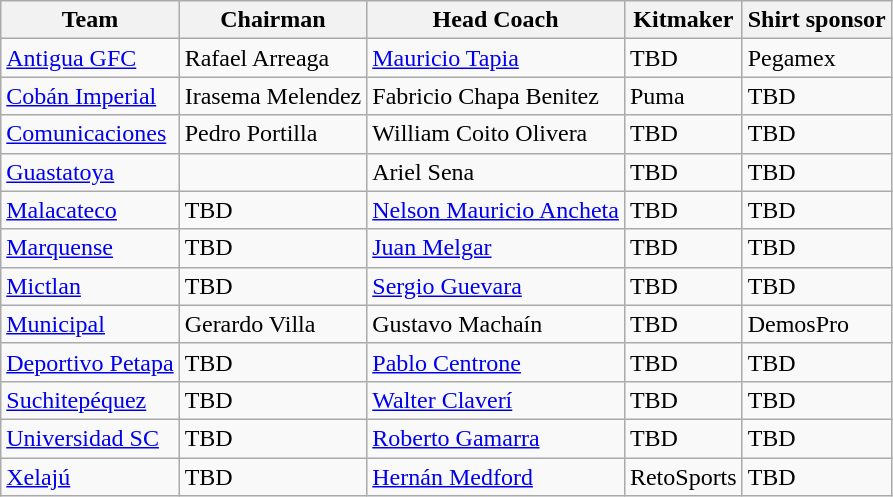<table class="wikitable sortable" style="text-align: left;">
<tr>
<th>Team</th>
<th>Chairman</th>
<th>Head Coach</th>
<th>Kitmaker</th>
<th>Shirt sponsor</th>
</tr>
<tr>
<td><a href='#'>Antigua GFC</a></td>
<td> Rafael Arreaga</td>
<td> <a href='#'>Mauricio Tapia</a></td>
<td>TBD</td>
<td>Pegamex</td>
</tr>
<tr>
<td><a href='#'>Cobán Imperial</a></td>
<td> Irasema Melendez</td>
<td> Fabricio Chapa Benitez</td>
<td>Puma</td>
<td>TBD</td>
</tr>
<tr>
<td><a href='#'>Comunicaciones</a></td>
<td> Pedro Portilla</td>
<td> William Coito Olivera</td>
<td>TBD</td>
<td>TBD</td>
</tr>
<tr>
<td><a href='#'>Guastatoya</a></td>
<td></td>
<td> Ariel Sena</td>
<td>TBD</td>
<td>TBD</td>
</tr>
<tr>
<td><a href='#'>Malacateco</a></td>
<td> TBD</td>
<td> <a href='#'>Nelson Mauricio Ancheta</a></td>
<td>TBD</td>
<td>TBD</td>
</tr>
<tr>
<td><a href='#'>Marquense</a></td>
<td> TBD</td>
<td> <a href='#'>Juan Melgar</a></td>
<td>TBD</td>
<td>TBD</td>
</tr>
<tr>
<td><a href='#'>Mictlan</a></td>
<td> TBD</td>
<td> <a href='#'>Sergio Guevara</a></td>
<td>TBD</td>
<td>TBD</td>
</tr>
<tr>
<td><a href='#'>Municipal</a></td>
<td> Gerardo Villa</td>
<td> Gustavo Machaín</td>
<td>TBD</td>
<td>DemosPro</td>
</tr>
<tr>
<td><a href='#'>Deportivo Petapa</a></td>
<td> TBD</td>
<td> <a href='#'>Pablo Centrone</a></td>
<td>TBD</td>
<td>TBD</td>
</tr>
<tr>
<td><a href='#'>Suchitepéquez</a></td>
<td> TBD</td>
<td> <a href='#'>Walter Claverí</a></td>
<td>TBD</td>
<td>TBD</td>
</tr>
<tr>
<td><a href='#'>Universidad SC</a></td>
<td> TBD</td>
<td> <a href='#'>Roberto Gamarra</a></td>
<td>TBD</td>
<td>TBD</td>
</tr>
<tr>
<td><a href='#'>Xelajú</a></td>
<td> TBD</td>
<td> <a href='#'>Hernán Medford</a></td>
<td>RetoSports</td>
<td>TBD</td>
</tr>
</table>
